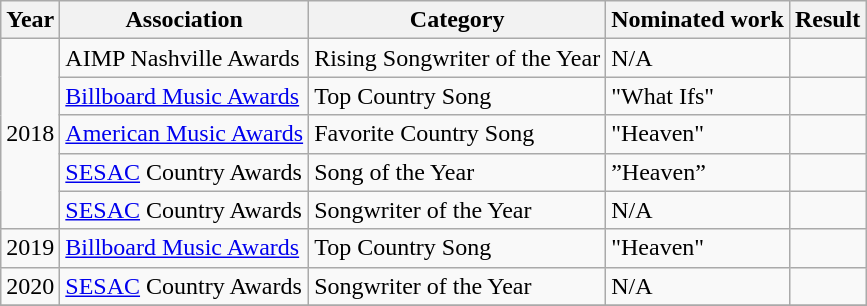<table class="wikitable">
<tr>
<th>Year</th>
<th>Association</th>
<th>Category</th>
<th>Nominated work</th>
<th>Result</th>
</tr>
<tr>
<td rowspan="5">2018</td>
<td>AIMP Nashville Awards</td>
<td>Rising Songwriter of the Year</td>
<td>N/A</td>
<td></td>
</tr>
<tr>
<td><a href='#'>Billboard Music Awards</a></td>
<td>Top Country Song</td>
<td>"What Ifs"</td>
<td></td>
</tr>
<tr>
<td><a href='#'>American Music Awards</a></td>
<td>Favorite Country Song</td>
<td>"Heaven"</td>
<td></td>
</tr>
<tr>
<td><a href='#'>SESAC</a> Country Awards</td>
<td>Song of the Year</td>
<td>”Heaven”</td>
<td></td>
</tr>
<tr>
<td><a href='#'>SESAC</a> Country Awards</td>
<td>Songwriter of the Year</td>
<td>N/A</td>
<td></td>
</tr>
<tr>
<td rowspan="1">2019</td>
<td><a href='#'>Billboard Music Awards</a></td>
<td>Top Country Song</td>
<td>"Heaven"</td>
<td></td>
</tr>
<tr>
<td rowspan="1">2020</td>
<td><a href='#'>SESAC</a> Country Awards</td>
<td>Songwriter of the Year</td>
<td>N/A</td>
<td></td>
</tr>
<tr>
</tr>
</table>
